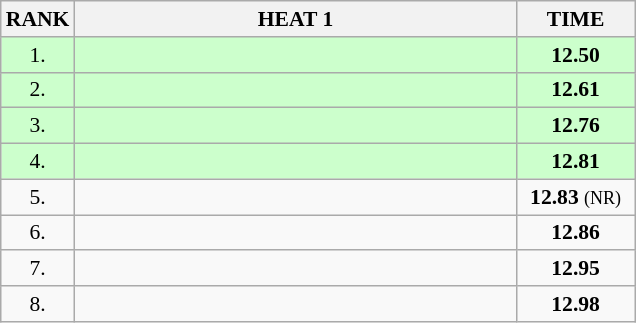<table class="wikitable" style="border-collapse: collapse; font-size: 90%;">
<tr>
<th>RANK</th>
<th style="width: 20em">HEAT 1</th>
<th style="width: 5em">TIME</th>
</tr>
<tr style="background:#ccffcc;">
<td align="center">1.</td>
<td></td>
<td align="center"><strong>12.50</strong></td>
</tr>
<tr style="background:#ccffcc;">
<td align="center">2.</td>
<td></td>
<td align="center"><strong>12.61</strong></td>
</tr>
<tr style="background:#ccffcc;">
<td align="center">3.</td>
<td></td>
<td align="center"><strong>12.76</strong></td>
</tr>
<tr style="background:#ccffcc;">
<td align="center">4.</td>
<td></td>
<td align="center"><strong>12.81</strong></td>
</tr>
<tr>
<td align="center">5.</td>
<td></td>
<td align="center"><strong>12.83</strong> <small>(NR)</small></td>
</tr>
<tr>
<td align="center">6.</td>
<td></td>
<td align="center"><strong>12.86</strong></td>
</tr>
<tr>
<td align="center">7.</td>
<td></td>
<td align="center"><strong>12.95</strong></td>
</tr>
<tr>
<td align="center">8.</td>
<td></td>
<td align="center"><strong>12.98</strong></td>
</tr>
</table>
